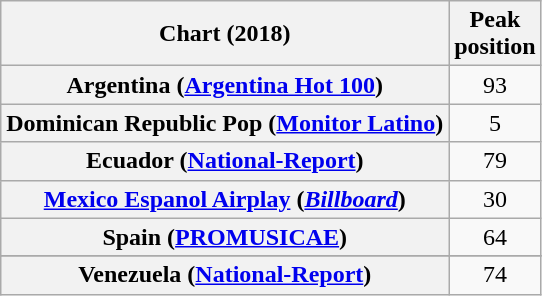<table class="wikitable sortable plainrowheaders" style="text-align:center">
<tr>
<th scope="col">Chart (2018)</th>
<th scope="col">Peak<br> position</th>
</tr>
<tr>
<th scope="row">Argentina (<a href='#'>Argentina Hot 100</a>)</th>
<td>93</td>
</tr>
<tr>
<th scope="row">Dominican Republic Pop (<a href='#'>Monitor Latino</a>)</th>
<td>5</td>
</tr>
<tr>
<th scope="row">Ecuador (<a href='#'>National-Report</a>)</th>
<td>79</td>
</tr>
<tr>
<th scope="row"><a href='#'>Mexico Espanol Airplay</a> (<em><a href='#'>Billboard</a></em>)</th>
<td align="center">30</td>
</tr>
<tr>
<th scope="row">Spain (<a href='#'>PROMUSICAE</a>)</th>
<td>64</td>
</tr>
<tr>
</tr>
<tr>
</tr>
<tr>
</tr>
<tr>
<th scope="row">Venezuela (<a href='#'>National-Report</a>)</th>
<td>74</td>
</tr>
</table>
